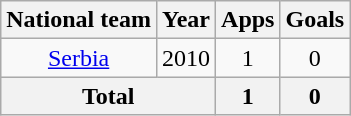<table class="wikitable" style="text-align:center">
<tr>
<th>National team</th>
<th>Year</th>
<th>Apps</th>
<th>Goals</th>
</tr>
<tr>
<td><a href='#'>Serbia</a></td>
<td>2010</td>
<td>1</td>
<td>0</td>
</tr>
<tr>
<th colspan="2">Total</th>
<th>1</th>
<th>0</th>
</tr>
</table>
